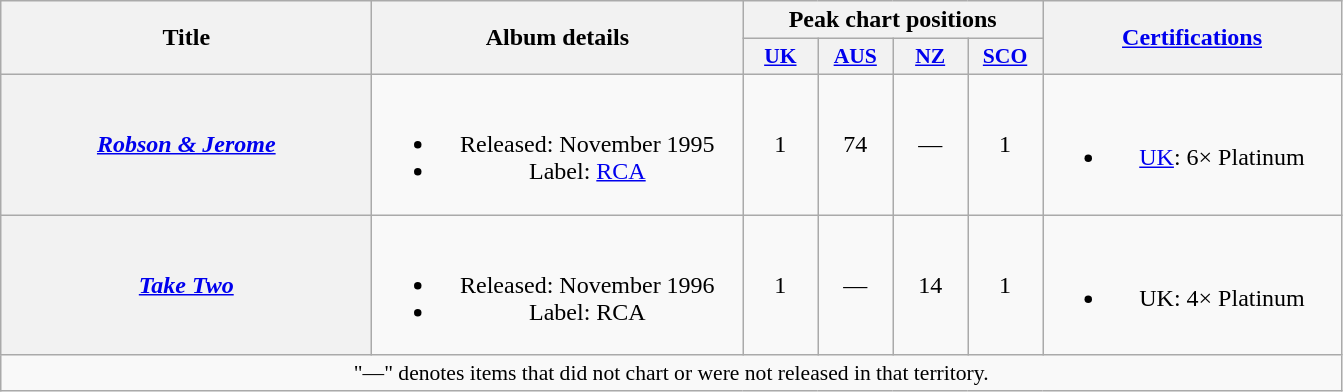<table class="wikitable plainrowheaders" style="text-align:center;">
<tr>
<th scope="col" rowspan="2" style="width:15em;">Title</th>
<th scope="col" rowspan="2" style="width:15em;">Album details</th>
<th scope="col" colspan="4">Peak chart positions</th>
<th rowspan="2" style="width:12em;"><a href='#'>Certifications</a></th>
</tr>
<tr>
<th scope="col" style="width:3em;font-size:90%;"><a href='#'>UK</a><br></th>
<th scope="col" style="width:3em;font-size:90%;"><a href='#'>AUS</a><br></th>
<th scope="col" style="width:3em;font-size:90%;"><a href='#'>NZ</a><br></th>
<th scope="col" style="width:3em;font-size:90%;"><a href='#'>SCO</a><br></th>
</tr>
<tr>
<th scope="row"><em><a href='#'>Robson & Jerome</a></em></th>
<td><br><ul><li>Released: November 1995</li><li>Label: <a href='#'>RCA</a></li></ul></td>
<td>1</td>
<td>74</td>
<td>—</td>
<td>1</td>
<td><br><ul><li><a href='#'>UK</a>: 6× Platinum</li></ul></td>
</tr>
<tr>
<th scope="row"><em><a href='#'>Take Two</a></em></th>
<td><br><ul><li>Released: November 1996</li><li>Label: RCA</li></ul></td>
<td>1</td>
<td>—</td>
<td>14</td>
<td>1</td>
<td><br><ul><li>UK: 4× Platinum</li></ul></td>
</tr>
<tr>
<td colspan="15" style="font-size:90%">"—" denotes items that did not chart or were not released in that territory.</td>
</tr>
</table>
